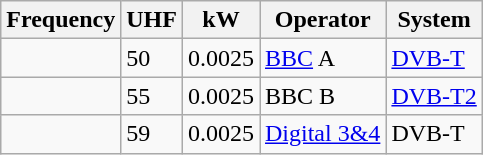<table class="wikitable sortable">
<tr>
<th>Frequency</th>
<th>UHF</th>
<th>kW</th>
<th>Operator</th>
<th>System</th>
</tr>
<tr>
<td></td>
<td>50</td>
<td>0.0025</td>
<td><a href='#'>BBC</a> A</td>
<td><a href='#'>DVB-T</a></td>
</tr>
<tr>
<td></td>
<td>55</td>
<td>0.0025</td>
<td>BBC B</td>
<td><a href='#'>DVB-T2</a></td>
</tr>
<tr>
<td></td>
<td>59</td>
<td>0.0025</td>
<td><a href='#'>Digital 3&4</a></td>
<td>DVB-T</td>
</tr>
</table>
